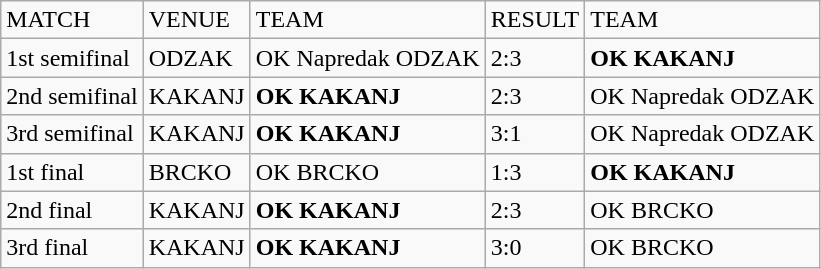<table class="wikitable">
<tr>
<td>MATCH</td>
<td>VENUE</td>
<td>TEAM</td>
<td>RESULT</td>
<td>TEAM</td>
</tr>
<tr>
<td>1st semifinal</td>
<td>ODZAK</td>
<td>OK Napredak ODZAK</td>
<td>2:3</td>
<td><strong>OK KAKANJ</strong></td>
</tr>
<tr>
<td>2nd semifinal</td>
<td>KAKANJ</td>
<td><strong>OK KAKANJ</strong></td>
<td>2:3</td>
<td>OK Napredak ODZAK</td>
</tr>
<tr>
<td>3rd semifinal</td>
<td>KAKANJ</td>
<td><strong>OK KAKANJ</strong></td>
<td>3:1</td>
<td>OK Napredak ODZAK</td>
</tr>
<tr>
<td>1st final</td>
<td>BRCKO</td>
<td>OK BRCKO</td>
<td>1:3</td>
<td><strong>OK KAKANJ</strong></td>
</tr>
<tr>
<td>2nd final</td>
<td>KAKANJ</td>
<td><strong>OK KAKANJ</strong></td>
<td>2:3</td>
<td>OK BRCKO</td>
</tr>
<tr>
<td>3rd final</td>
<td>KAKANJ</td>
<td><strong>OK KAKANJ</strong></td>
<td>3:0</td>
<td>OK BRCKO</td>
</tr>
</table>
